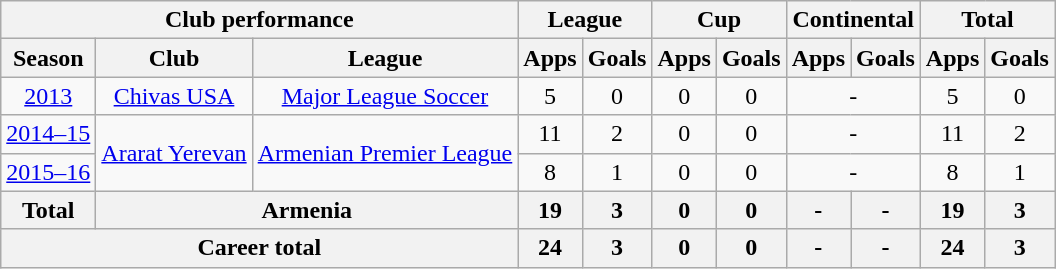<table class="wikitable" style="text-align:center">
<tr>
<th colspan=3>Club performance</th>
<th colspan=2>League</th>
<th colspan=2>Cup</th>
<th colspan=2>Continental</th>
<th colspan=2>Total</th>
</tr>
<tr>
<th>Season</th>
<th>Club</th>
<th>League</th>
<th>Apps</th>
<th>Goals</th>
<th>Apps</th>
<th>Goals</th>
<th>Apps</th>
<th>Goals</th>
<th>Apps</th>
<th>Goals</th>
</tr>
<tr>
<td><a href='#'>2013</a></td>
<td><a href='#'>Chivas USA</a></td>
<td><a href='#'>Major League Soccer</a></td>
<td>5</td>
<td>0</td>
<td>0</td>
<td>0</td>
<td colspan="2">-</td>
<td>5</td>
<td>0</td>
</tr>
<tr>
<td><a href='#'>2014–15</a></td>
<td rowspan="2"><a href='#'>Ararat Yerevan</a></td>
<td rowspan="2"><a href='#'>Armenian Premier League</a></td>
<td>11</td>
<td>2</td>
<td>0</td>
<td>0</td>
<td colspan="2">-</td>
<td>11</td>
<td>2</td>
</tr>
<tr>
<td><a href='#'>2015–16</a></td>
<td>8</td>
<td>1</td>
<td>0</td>
<td>0</td>
<td colspan="2">-</td>
<td>8</td>
<td>1</td>
</tr>
<tr>
<th rowspan=1>Total</th>
<th colspan=2>Armenia</th>
<th>19</th>
<th>3</th>
<th>0</th>
<th>0</th>
<th>-</th>
<th>-</th>
<th>19</th>
<th>3</th>
</tr>
<tr>
<th colspan=3>Career total</th>
<th>24</th>
<th>3</th>
<th>0</th>
<th>0</th>
<th>-</th>
<th>-</th>
<th>24</th>
<th>3</th>
</tr>
</table>
